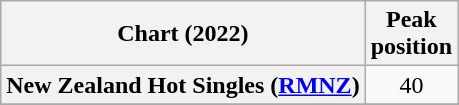<table class="wikitable sortable plainrowheaders" style="text-align:center">
<tr>
<th scope="col">Chart (2022)</th>
<th scope="col">Peak<br>position</th>
</tr>
<tr>
<th scope="row">New Zealand Hot Singles (<a href='#'>RMNZ</a>)</th>
<td>40</td>
</tr>
<tr>
</tr>
<tr>
</tr>
<tr>
</tr>
</table>
